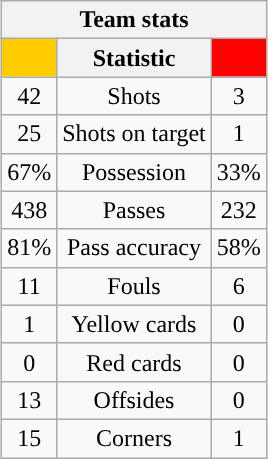<table class="wikitable" style="margin-left: auto; margin-right: auto; border: none; text-align:center;">
<tr>
<th colspan=3>Team stats</th>
</tr>
<tr>
<th style="background: #FFCD00; color: #00843d;"> <a href='#'></a></th>
<th>Statistic</th>
<th style="background: #FF0000; color: #FFFFFF;"> <a href='#'></a></th>
</tr>
<tr>
<td>42</td>
<td>Shots</td>
<td>3</td>
</tr>
<tr>
<td>25</td>
<td>Shots on target</td>
<td>1</td>
</tr>
<tr>
<td>67%</td>
<td>Possession</td>
<td>33%</td>
</tr>
<tr>
<td>438</td>
<td>Passes</td>
<td>232</td>
</tr>
<tr>
<td>81%</td>
<td>Pass accuracy</td>
<td>58%</td>
</tr>
<tr>
<td>11</td>
<td>Fouls</td>
<td>6</td>
</tr>
<tr>
<td>1</td>
<td>Yellow cards</td>
<td>0</td>
</tr>
<tr>
<td>0</td>
<td>Red cards</td>
<td>0</td>
</tr>
<tr>
<td>13</td>
<td>Offsides</td>
<td>0</td>
</tr>
<tr>
<td>15</td>
<td>Corners</td>
<td>1</td>
</tr>
</table>
